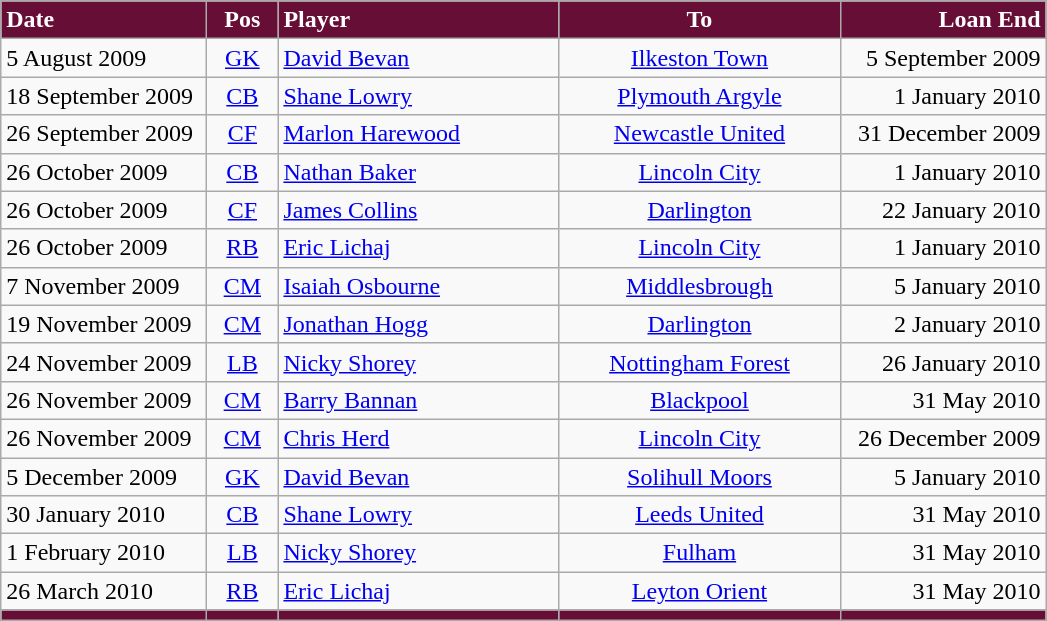<table class="wikitable">
<tr>
<th style="background:#670E36; color:#ffffff; text-align:left; width:130px">Date</th>
<th style="background:#670E36; color:#ffffff; text-align:center; width:40px">Pos</th>
<th style="background:#670E36; color:#ffffff; text-align:left; width:180px">Player</th>
<th style="background:#670E36; color:#ffffff; text-align:center; width:180px">To</th>
<th style="background:#670E36; color:#ffffff; text-align:right; width:130px">Loan End</th>
</tr>
<tr>
<td>5 August 2009</td>
<td style="text-align:center;"><a href='#'>GK</a></td>
<td> <a href='#'>David Bevan</a></td>
<td style="text-align:center;"><a href='#'>Ilkeston Town</a></td>
<td style="text-align:right;">5 September 2009</td>
</tr>
<tr>
<td>18 September 2009</td>
<td style="text-align:center;"><a href='#'>CB</a></td>
<td> <a href='#'>Shane Lowry</a></td>
<td style="text-align:center;"><a href='#'>Plymouth Argyle</a></td>
<td style="text-align:right;">1 January 2010</td>
</tr>
<tr>
<td>26 September 2009</td>
<td style="text-align:center;"><a href='#'>CF</a></td>
<td><a href='#'>Marlon Harewood</a></td>
<td style="text-align:center;"><a href='#'>Newcastle United</a></td>
<td style="text-align:right;">31 December 2009</td>
</tr>
<tr>
<td>26 October 2009</td>
<td style="text-align:center;"><a href='#'>CB</a></td>
<td><a href='#'>Nathan Baker</a></td>
<td style="text-align:center;"><a href='#'>Lincoln City</a></td>
<td style="text-align:right;">1 January 2010</td>
</tr>
<tr>
<td>26 October 2009</td>
<td style="text-align:center;"><a href='#'>CF</a></td>
<td> <a href='#'>James Collins</a></td>
<td style="text-align:center;"><a href='#'>Darlington</a></td>
<td style="text-align:right;">22 January 2010</td>
</tr>
<tr>
<td>26 October 2009</td>
<td style="text-align:center;"><a href='#'>RB</a></td>
<td> <a href='#'>Eric Lichaj</a></td>
<td style="text-align:center;"><a href='#'>Lincoln City</a></td>
<td style="text-align:right;">1 January 2010</td>
</tr>
<tr>
<td>7 November 2009</td>
<td style="text-align:center;"><a href='#'>CM</a></td>
<td><a href='#'>Isaiah Osbourne</a></td>
<td style="text-align:center;"><a href='#'>Middlesbrough</a></td>
<td style="text-align:right;">5 January 2010</td>
</tr>
<tr>
<td>19 November 2009</td>
<td style="text-align:center;"><a href='#'>CM</a></td>
<td><a href='#'>Jonathan Hogg</a></td>
<td style="text-align:center;"><a href='#'>Darlington</a></td>
<td style="text-align:right;">2 January 2010</td>
</tr>
<tr>
<td>24 November 2009</td>
<td style="text-align:center;"><a href='#'>LB</a></td>
<td><a href='#'>Nicky Shorey</a></td>
<td style="text-align:center;"><a href='#'>Nottingham Forest</a></td>
<td style="text-align:right;">26 January 2010</td>
</tr>
<tr>
<td>26 November 2009</td>
<td style="text-align:center;"><a href='#'>CM</a></td>
<td> <a href='#'>Barry Bannan</a></td>
<td style="text-align:center;"><a href='#'>Blackpool</a></td>
<td style="text-align:right;">31 May 2010</td>
</tr>
<tr>
<td>26 November 2009</td>
<td style="text-align:center;"><a href='#'>CM</a></td>
<td> <a href='#'>Chris Herd</a></td>
<td style="text-align:center;"><a href='#'>Lincoln City</a></td>
<td style="text-align:right;">26 December 2009</td>
</tr>
<tr>
<td>5 December 2009</td>
<td style="text-align:center;"><a href='#'>GK</a></td>
<td> <a href='#'>David Bevan</a></td>
<td style="text-align:center;"><a href='#'>Solihull Moors</a></td>
<td style="text-align:right;">5 January 2010</td>
</tr>
<tr>
<td>30 January 2010</td>
<td style="text-align:center;"><a href='#'>CB</a></td>
<td> <a href='#'>Shane Lowry</a></td>
<td style="text-align:center;"><a href='#'>Leeds United</a></td>
<td style="text-align:right;">31 May 2010</td>
</tr>
<tr>
<td>1 February 2010</td>
<td style="text-align:center;"><a href='#'>LB</a></td>
<td><a href='#'>Nicky Shorey</a></td>
<td style="text-align:center;"><a href='#'>Fulham</a></td>
<td style="text-align:right;">31 May 2010</td>
</tr>
<tr>
<td>26 March 2010</td>
<td style="text-align:center;"><a href='#'>RB</a></td>
<td> <a href='#'>Eric Lichaj</a></td>
<td style="text-align:center;"><a href='#'>Leyton Orient</a></td>
<td style="text-align:right;">31 May 2010</td>
</tr>
<tr>
<th style="background:#670E36;"></th>
<th style="background:#670E36;"></th>
<th style="background:#670E36;"></th>
<th style="background:#670E36;"></th>
<th style="background:#670E36;"></th>
</tr>
</table>
